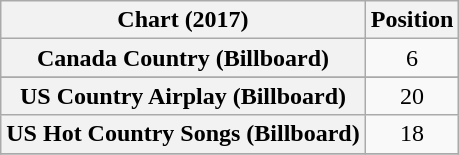<table class="wikitable sortable plainrowheaders" style="text-align:center">
<tr>
<th scope="col">Chart (2017)</th>
<th scope="col">Position</th>
</tr>
<tr>
<th scope="row">Canada Country (Billboard)</th>
<td>6</td>
</tr>
<tr>
</tr>
<tr>
<th scope="row">US Country Airplay (Billboard)</th>
<td>20</td>
</tr>
<tr>
<th scope="row">US Hot Country Songs (Billboard)</th>
<td>18</td>
</tr>
<tr>
</tr>
</table>
